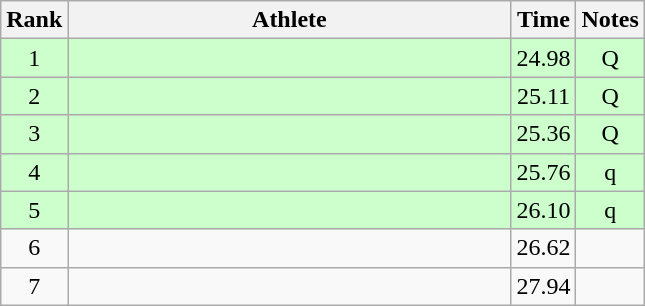<table class="wikitable" style="text-align:center">
<tr>
<th>Rank</th>
<th Style="width:18em">Athlete</th>
<th>Time</th>
<th>Notes</th>
</tr>
<tr style="background:#cfc">
<td>1</td>
<td style="text-align:left"></td>
<td>24.98</td>
<td>Q</td>
</tr>
<tr style="background:#cfc">
<td>2</td>
<td style="text-align:left"></td>
<td>25.11</td>
<td>Q</td>
</tr>
<tr style="background:#cfc">
<td>3</td>
<td style="text-align:left"></td>
<td>25.36</td>
<td>Q</td>
</tr>
<tr style="background:#cfc">
<td>4</td>
<td style="text-align:left"></td>
<td>25.76</td>
<td>q</td>
</tr>
<tr style="background:#cfc">
<td>5</td>
<td style="text-align:left"></td>
<td>26.10</td>
<td>q</td>
</tr>
<tr>
<td>6</td>
<td style="text-align:left"></td>
<td>26.62</td>
<td></td>
</tr>
<tr>
<td>7</td>
<td style="text-align:left"></td>
<td>27.94</td>
<td></td>
</tr>
</table>
